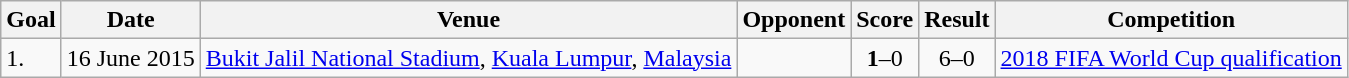<table class="wikitable plainrowheaders sortable">
<tr>
<th>Goal</th>
<th>Date</th>
<th>Venue</th>
<th>Opponent</th>
<th>Score</th>
<th>Result</th>
<th>Competition</th>
</tr>
<tr>
<td>1.</td>
<td>16 June 2015</td>
<td><a href='#'>Bukit Jalil National Stadium</a>, <a href='#'>Kuala Lumpur</a>, <a href='#'>Malaysia</a></td>
<td></td>
<td align=center><strong>1</strong>–0</td>
<td align=center>6–0</td>
<td><a href='#'>2018 FIFA World Cup qualification</a></td>
</tr>
</table>
